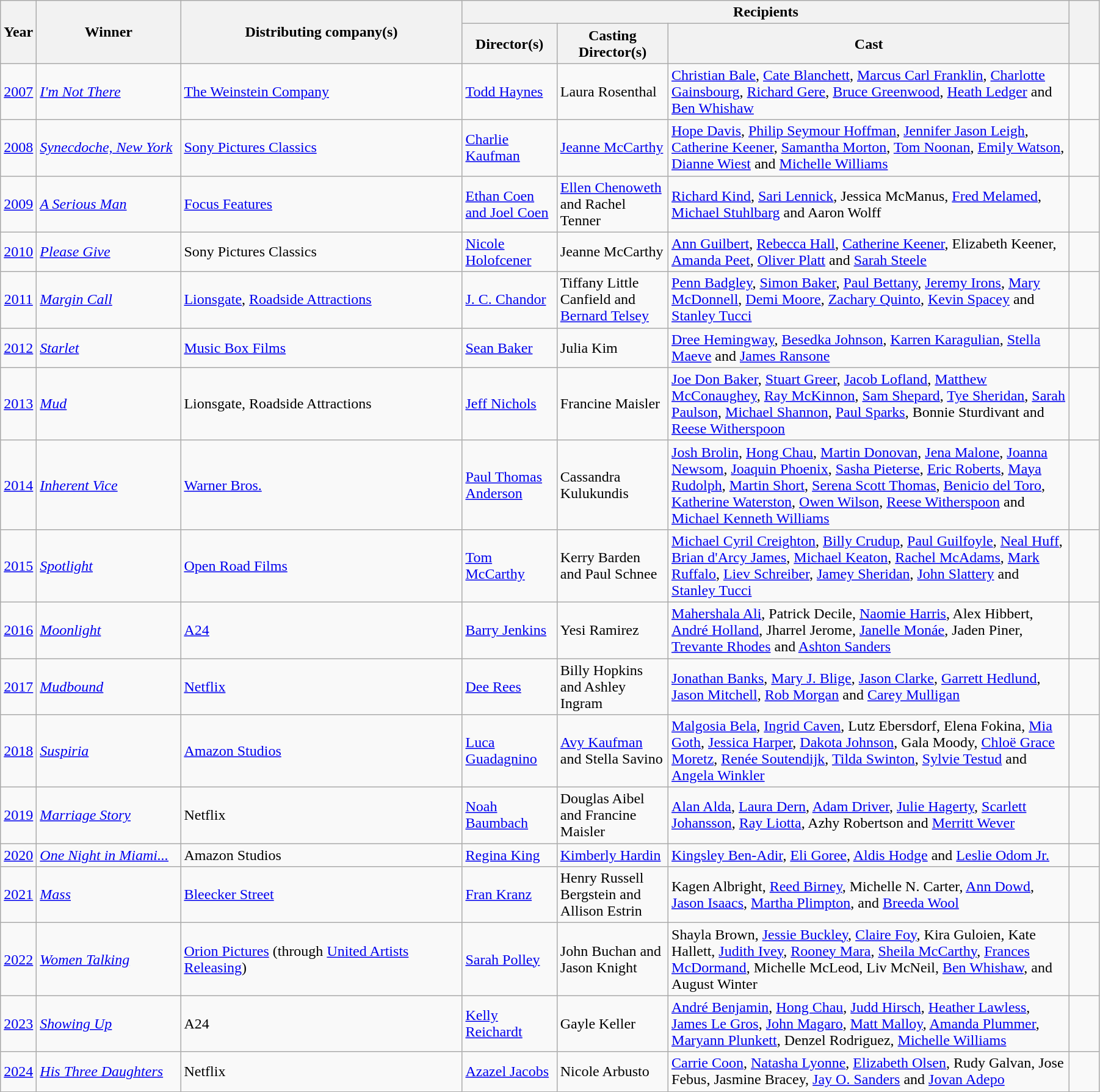<table class="wikitable" width="95%" cellpadding="5">
<tr>
<th rowspan=2 width="30"><strong>Year</strong></th>
<th rowspan=2 width="150"><strong>Winner</strong></th>
<th rowspan=2 width="300"><strong>Distributing company(s)</strong></th>
<th colspan=3 width="850"><strong>Recipients</strong></th>
<th rowspan=2 width="25"><strong></strong></th>
</tr>
<tr>
<th>Director(s)</th>
<th>Casting Director(s)</th>
<th>Cast</th>
</tr>
<tr>
<td style="text-align:center;"><a href='#'>2007</a></td>
<td><em><a href='#'>I'm Not There</a></em></td>
<td><a href='#'>The Weinstein Company</a></td>
<td><a href='#'>Todd Haynes</a></td>
<td>Laura Rosenthal</td>
<td><a href='#'>Christian Bale</a>, <a href='#'>Cate Blanchett</a>, <a href='#'>Marcus Carl Franklin</a>, <a href='#'>Charlotte Gainsbourg</a>, <a href='#'>Richard Gere</a>, <a href='#'>Bruce Greenwood</a>, <a href='#'>Heath Ledger</a> and <a href='#'>Ben Whishaw</a></td>
<td></td>
</tr>
<tr>
<td style="text-align:center;"><a href='#'>2008</a></td>
<td><em><a href='#'>Synecdoche, New York</a></em></td>
<td><a href='#'>Sony Pictures Classics</a></td>
<td><a href='#'>Charlie Kaufman</a></td>
<td><a href='#'>Jeanne McCarthy</a></td>
<td><a href='#'>Hope Davis</a>, <a href='#'>Philip Seymour Hoffman</a>, <a href='#'>Jennifer Jason Leigh</a>, <a href='#'>Catherine Keener</a>, <a href='#'>Samantha Morton</a>, <a href='#'>Tom Noonan</a>, <a href='#'>Emily Watson</a>, <a href='#'>Dianne Wiest</a> and <a href='#'>Michelle Williams</a></td>
<td></td>
</tr>
<tr>
<td style="text-align:center;"><a href='#'>2009</a></td>
<td><em><a href='#'>A Serious Man</a></em></td>
<td><a href='#'>Focus Features</a></td>
<td><a href='#'>Ethan Coen and Joel Coen</a></td>
<td><a href='#'>Ellen Chenoweth</a> and Rachel Tenner</td>
<td><a href='#'>Richard Kind</a>, <a href='#'>Sari Lennick</a>, Jessica McManus, <a href='#'>Fred Melamed</a>, <a href='#'>Michael Stuhlbarg</a> and Aaron Wolff</td>
<td></td>
</tr>
<tr>
<td style="text-align:center;"><a href='#'>2010</a></td>
<td><em><a href='#'>Please Give</a></em></td>
<td>Sony Pictures Classics</td>
<td><a href='#'>Nicole Holofcener</a></td>
<td>Jeanne McCarthy</td>
<td><a href='#'>Ann Guilbert</a>, <a href='#'>Rebecca Hall</a>, <a href='#'>Catherine Keener</a>, Elizabeth Keener, <a href='#'>Amanda Peet</a>, <a href='#'>Oliver Platt</a> and <a href='#'>Sarah Steele</a></td>
<td></td>
</tr>
<tr>
<td style="text-align:center;"><a href='#'>2011</a></td>
<td><em><a href='#'>Margin Call</a></em></td>
<td><a href='#'>Lionsgate</a>, <a href='#'>Roadside Attractions</a></td>
<td><a href='#'>J. C. Chandor</a></td>
<td>Tiffany Little Canfield and <a href='#'>Bernard Telsey</a></td>
<td><a href='#'>Penn Badgley</a>, <a href='#'>Simon Baker</a>, <a href='#'>Paul Bettany</a>, <a href='#'>Jeremy Irons</a>, <a href='#'>Mary McDonnell</a>, <a href='#'>Demi Moore</a>, <a href='#'>Zachary Quinto</a>, <a href='#'>Kevin Spacey</a> and <a href='#'>Stanley Tucci</a></td>
<td></td>
</tr>
<tr>
<td style="text-align:center;"><a href='#'>2012</a></td>
<td><em><a href='#'>Starlet</a></em></td>
<td><a href='#'>Music Box Films</a></td>
<td><a href='#'>Sean Baker</a></td>
<td>Julia Kim</td>
<td><a href='#'>Dree Hemingway</a>, <a href='#'>Besedka Johnson</a>, <a href='#'>Karren Karagulian</a>, <a href='#'>Stella Maeve</a> and <a href='#'>James Ransone</a></td>
<td></td>
</tr>
<tr>
<td style="text-align:center;"><a href='#'>2013</a></td>
<td><em><a href='#'>Mud</a></em></td>
<td>Lionsgate, Roadside Attractions</td>
<td><a href='#'>Jeff Nichols</a></td>
<td>Francine Maisler</td>
<td><a href='#'>Joe Don Baker</a>, <a href='#'>Stuart Greer</a>, <a href='#'>Jacob Lofland</a>, <a href='#'>Matthew McConaughey</a>, <a href='#'>Ray McKinnon</a>, <a href='#'>Sam Shepard</a>, <a href='#'>Tye Sheridan</a>, <a href='#'>Sarah Paulson</a>, <a href='#'>Michael Shannon</a>, <a href='#'>Paul Sparks</a>, Bonnie Sturdivant and <a href='#'>Reese Witherspoon</a></td>
<td><br></td>
</tr>
<tr>
<td style="text-align:center;"><a href='#'>2014</a></td>
<td><em><a href='#'>Inherent Vice</a></em></td>
<td><a href='#'>Warner Bros.</a></td>
<td><a href='#'>Paul Thomas Anderson</a></td>
<td>Cassandra Kulukundis</td>
<td><a href='#'>Josh Brolin</a>, <a href='#'>Hong Chau</a>, <a href='#'>Martin Donovan</a>, <a href='#'>Jena Malone</a>, <a href='#'>Joanna Newsom</a>, <a href='#'>Joaquin Phoenix</a>, <a href='#'>Sasha Pieterse</a>, <a href='#'>Eric Roberts</a>, <a href='#'>Maya Rudolph</a>, <a href='#'>Martin Short</a>, <a href='#'>Serena Scott Thomas</a>, <a href='#'>Benicio del Toro</a>, <a href='#'>Katherine Waterston</a>, <a href='#'>Owen Wilson</a>, <a href='#'>Reese Witherspoon</a> and <a href='#'>Michael Kenneth Williams</a></td>
<td><br></td>
</tr>
<tr>
<td style="text-align:center;"><a href='#'>2015</a></td>
<td><em><a href='#'>Spotlight</a></em></td>
<td><a href='#'>Open Road Films</a></td>
<td><a href='#'>Tom McCarthy</a></td>
<td>Kerry Barden and Paul Schnee</td>
<td><a href='#'>Michael Cyril Creighton</a>, <a href='#'>Billy Crudup</a>, <a href='#'>Paul Guilfoyle</a>, <a href='#'>Neal Huff</a>, <a href='#'>Brian d'Arcy James</a>, <a href='#'>Michael Keaton</a>, <a href='#'>Rachel McAdams</a>, <a href='#'>Mark Ruffalo</a>, <a href='#'>Liev Schreiber</a>, <a href='#'>Jamey Sheridan</a>, <a href='#'>John Slattery</a> and <a href='#'>Stanley Tucci</a></td>
<td></td>
</tr>
<tr>
<td style="text-align:center;"><a href='#'>2016</a></td>
<td><em><a href='#'>Moonlight</a></em></td>
<td><a href='#'>A24</a></td>
<td><a href='#'>Barry Jenkins</a></td>
<td>Yesi Ramirez</td>
<td><a href='#'>Mahershala Ali</a>, Patrick Decile, <a href='#'>Naomie Harris</a>, Alex Hibbert, <a href='#'>André Holland</a>, Jharrel Jerome, <a href='#'>Janelle Monáe</a>, Jaden Piner, <a href='#'>Trevante Rhodes</a> and <a href='#'>Ashton Sanders</a></td>
<td></td>
</tr>
<tr>
<td style="text-align:center;"><a href='#'>2017</a></td>
<td><em><a href='#'>Mudbound</a></em></td>
<td><a href='#'>Netflix</a></td>
<td><a href='#'>Dee Rees</a></td>
<td>Billy Hopkins and Ashley Ingram</td>
<td><a href='#'>Jonathan Banks</a>, <a href='#'>Mary J. Blige</a>, <a href='#'>Jason Clarke</a>, <a href='#'>Garrett Hedlund</a>, <a href='#'>Jason Mitchell</a>, <a href='#'>Rob Morgan</a> and <a href='#'>Carey Mulligan</a></td>
<td></td>
</tr>
<tr>
<td style="text-align:center;"><a href='#'>2018</a></td>
<td><em><a href='#'>Suspiria</a></em></td>
<td><a href='#'>Amazon Studios</a></td>
<td><a href='#'>Luca Guadagnino</a></td>
<td><a href='#'>Avy Kaufman</a> and Stella Savino</td>
<td><a href='#'>Malgosia Bela</a>, <a href='#'>Ingrid Caven</a>, Lutz Ebersdorf, Elena Fokina, <a href='#'>Mia Goth</a>, <a href='#'>Jessica Harper</a>, <a href='#'>Dakota Johnson</a>, Gala Moody, <a href='#'>Chloë Grace Moretz</a>, <a href='#'>Renée Soutendijk</a>, <a href='#'>Tilda Swinton</a>, <a href='#'>Sylvie Testud</a> and <a href='#'>Angela Winkler</a></td>
<td></td>
</tr>
<tr>
<td style="text-align:center;"><a href='#'>2019</a></td>
<td><em><a href='#'>Marriage Story</a></em></td>
<td>Netflix</td>
<td><a href='#'>Noah Baumbach</a></td>
<td>Douglas Aibel and Francine Maisler</td>
<td><a href='#'>Alan Alda</a>, <a href='#'>Laura Dern</a>, <a href='#'>Adam Driver</a>, <a href='#'>Julie Hagerty</a>, <a href='#'>Scarlett Johansson</a>, <a href='#'>Ray Liotta</a>, Azhy Robertson and <a href='#'>Merritt Wever</a></td>
<td><br></td>
</tr>
<tr>
<td style="text-align:center;"><a href='#'>2020</a></td>
<td><em><a href='#'>One Night in Miami...</a></em></td>
<td>Amazon Studios</td>
<td><a href='#'>Regina King</a></td>
<td><a href='#'>Kimberly Hardin</a></td>
<td><a href='#'>Kingsley Ben-Adir</a>, <a href='#'>Eli Goree</a>, <a href='#'>Aldis Hodge</a> and <a href='#'>Leslie Odom Jr.</a></td>
<td></td>
</tr>
<tr>
<td style="text-align:center;"><a href='#'>2021</a></td>
<td><em><a href='#'>Mass</a></em></td>
<td><a href='#'>Bleecker Street</a></td>
<td><a href='#'>Fran Kranz</a></td>
<td>Henry Russell Bergstein and Allison Estrin</td>
<td>Kagen Albright, <a href='#'>Reed Birney</a>, Michelle N. Carter, <a href='#'>Ann Dowd</a>, <a href='#'>Jason Isaacs</a>, <a href='#'>Martha Plimpton</a>, and <a href='#'>Breeda Wool</a></td>
<td></td>
</tr>
<tr>
<td style="text-align:center;"><a href='#'>2022</a></td>
<td><em><a href='#'>Women Talking</a></em></td>
<td><a href='#'>Orion Pictures</a> (through <a href='#'>United Artists Releasing</a>)</td>
<td><a href='#'>Sarah Polley</a></td>
<td>John Buchan and Jason Knight</td>
<td>Shayla Brown, <a href='#'>Jessie Buckley</a>, <a href='#'>Claire Foy</a>, Kira Guloien, Kate Hallett, <a href='#'>Judith Ivey</a>, <a href='#'>Rooney Mara</a>, <a href='#'>Sheila McCarthy</a>, <a href='#'>Frances McDormand</a>, Michelle McLeod, Liv McNeil, <a href='#'>Ben Whishaw</a>, and August Winter</td>
<td></td>
</tr>
<tr>
<td style="text-align:center;"><a href='#'>2023</a></td>
<td><em><a href='#'>Showing Up</a></em></td>
<td>A24</td>
<td><a href='#'>Kelly Reichardt</a></td>
<td>Gayle Keller</td>
<td><a href='#'>André Benjamin</a>, <a href='#'>Hong Chau</a>, <a href='#'>Judd Hirsch</a>, <a href='#'>Heather Lawless</a>, <a href='#'>James Le Gros</a>, <a href='#'>John Magaro</a>, <a href='#'>Matt Malloy</a>, <a href='#'>Amanda Plummer</a>, <a href='#'>Maryann Plunkett</a>, Denzel Rodriguez, <a href='#'>Michelle Williams</a></td>
<td></td>
</tr>
<tr>
<td style="text-align:center;"><a href='#'>2024</a></td>
<td><em><a href='#'>His Three Daughters</a></em></td>
<td>Netflix</td>
<td><a href='#'>Azazel Jacobs</a></td>
<td>Nicole Arbusto</td>
<td><a href='#'>Carrie Coon</a>, <a href='#'>Natasha Lyonne</a>, <a href='#'>Elizabeth Olsen</a>, Rudy Galvan, Jose Febus, Jasmine Bracey, <a href='#'>Jay O. Sanders</a> and <a href='#'>Jovan Adepo</a></td>
<td></td>
</tr>
</table>
